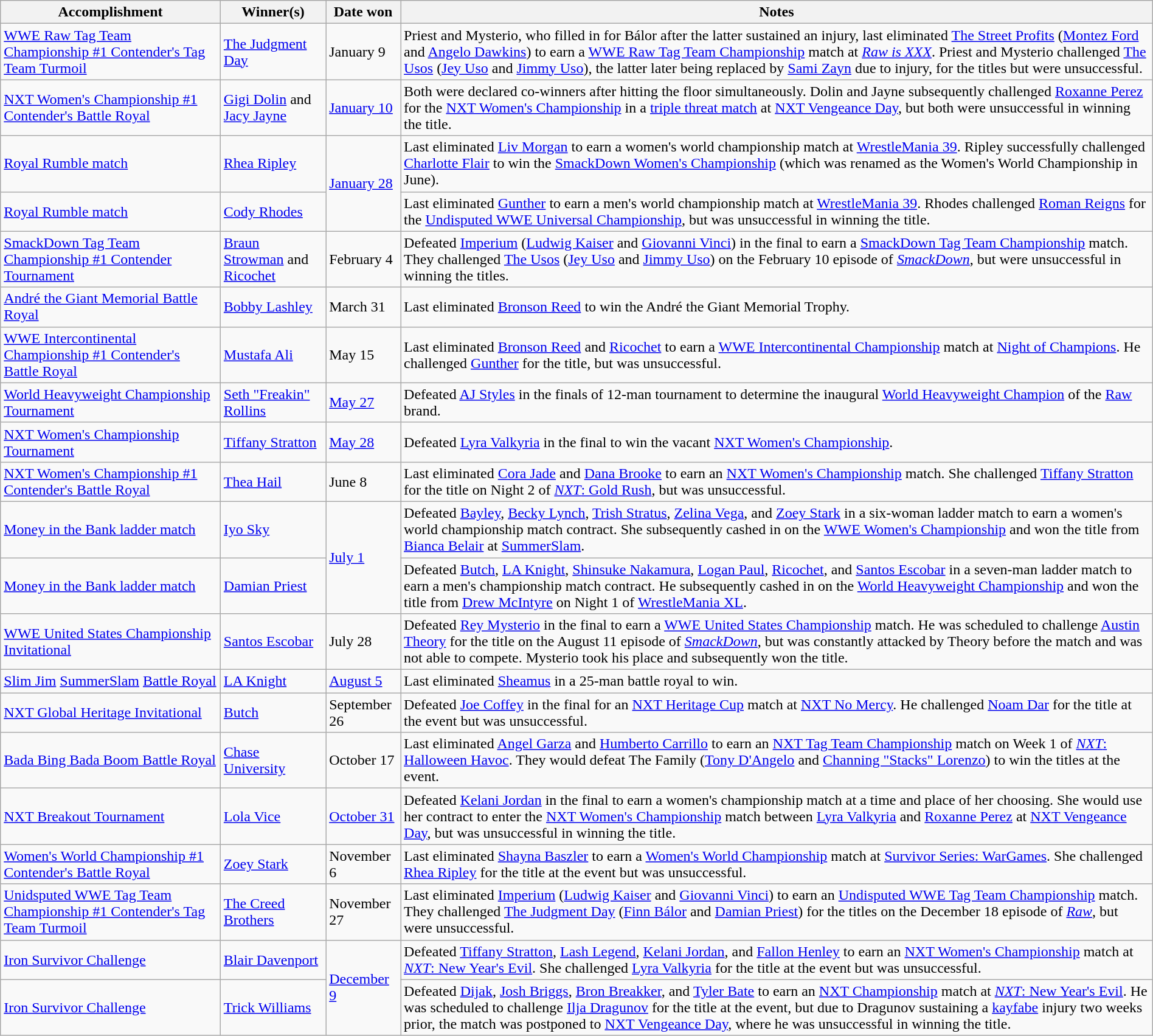<table class="wikitable" style="width:100%;">
<tr>
<th>Accomplishment</th>
<th>Winner(s)</th>
<th>Date won</th>
<th>Notes</th>
</tr>
<tr>
<td><a href='#'>WWE Raw Tag Team Championship #1 Contender's Tag Team Turmoil</a></td>
<td><a href='#'>The Judgment Day</a><br></td>
<td>January 9</td>
<td>Priest and Mysterio, who filled in for Bálor after the latter sustained an injury, last eliminated <a href='#'>The Street Profits</a> (<a href='#'>Montez Ford</a> and <a href='#'>Angelo Dawkins</a>) to earn a <a href='#'>WWE Raw Tag Team Championship</a> match at <em><a href='#'>Raw is XXX</a></em>. Priest and Mysterio challenged <a href='#'>The Usos</a> (<a href='#'>Jey Uso</a> and <a href='#'>Jimmy Uso</a>), the latter later being replaced by <a href='#'>Sami Zayn</a> due to injury, for the titles but were unsuccessful.</td>
</tr>
<tr>
<td><a href='#'>NXT Women's Championship #1 Contender's Battle Royal</a></td>
<td><a href='#'>Gigi Dolin</a> and <a href='#'>Jacy Jayne</a></td>
<td><a href='#'>January 10</a></td>
<td>Both were declared co-winners after hitting the floor simultaneously. Dolin and Jayne subsequently challenged <a href='#'>Roxanne Perez</a> for the <a href='#'>NXT Women's Championship</a> in a <a href='#'>triple threat match</a> at <a href='#'>NXT Vengeance Day</a>, but both were unsuccessful in winning the title.</td>
</tr>
<tr>
<td><a href='#'>Royal Rumble match</a><br></td>
<td><a href='#'>Rhea Ripley</a></td>
<td rowspan=2><a href='#'>January 28</a></td>
<td>Last eliminated <a href='#'>Liv Morgan</a> to earn a women's world championship match at <a href='#'>WrestleMania 39</a>. Ripley successfully challenged <a href='#'>Charlotte Flair</a> to win the <a href='#'>SmackDown Women's Championship</a> (which was renamed as the Women's World Championship in June).</td>
</tr>
<tr>
<td><a href='#'>Royal Rumble match</a><br></td>
<td><a href='#'>Cody Rhodes</a></td>
<td>Last eliminated <a href='#'>Gunther</a> to earn a men's world championship match at <a href='#'>WrestleMania 39</a>. Rhodes challenged <a href='#'>Roman Reigns</a> for the <a href='#'>Undisputed WWE Universal Championship</a>, but was unsuccessful in winning the title.</td>
</tr>
<tr>
<td><a href='#'>SmackDown Tag Team Championship #1 Contender Tournament</a></td>
<td><a href='#'>Braun Strowman</a> and <a href='#'>Ricochet</a></td>
<td>February 4</td>
<td>Defeated <a href='#'>Imperium</a> (<a href='#'>Ludwig Kaiser</a> and <a href='#'>Giovanni Vinci</a>) in the final to earn a <a href='#'>SmackDown Tag Team Championship</a> match. They challenged <a href='#'>The Usos</a> (<a href='#'>Jey Uso</a> and <a href='#'>Jimmy Uso</a>) on the February 10 episode of <em><a href='#'>SmackDown</a></em>, but were unsuccessful in winning the titles.</td>
</tr>
<tr>
<td><a href='#'>André the Giant Memorial Battle Royal</a></td>
<td><a href='#'>Bobby Lashley</a></td>
<td>March 31</td>
<td>Last eliminated <a href='#'>Bronson Reed</a> to win the André the Giant Memorial Trophy.</td>
</tr>
<tr>
<td><a href='#'>WWE Intercontinental Championship #1 Contender's Battle Royal</a></td>
<td><a href='#'>Mustafa Ali</a></td>
<td>May 15</td>
<td>Last eliminated <a href='#'>Bronson Reed</a> and <a href='#'>Ricochet</a> to earn a <a href='#'>WWE Intercontinental Championship</a> match at <a href='#'>Night of Champions</a>. He challenged <a href='#'>Gunther</a> for the title, but was unsuccessful.</td>
</tr>
<tr>
<td><a href='#'>World Heavyweight Championship Tournament</a></td>
<td><a href='#'>Seth "Freakin" Rollins</a></td>
<td><a href='#'>May 27</a></td>
<td>Defeated <a href='#'>AJ Styles</a> in the finals of 12-man tournament to determine the inaugural <a href='#'>World Heavyweight Champion</a> of the <a href='#'>Raw</a> brand.</td>
</tr>
<tr>
<td><a href='#'>NXT Women's Championship Tournament</a></td>
<td><a href='#'>Tiffany Stratton</a></td>
<td><a href='#'>May 28</a></td>
<td>Defeated <a href='#'>Lyra Valkyria</a> in the final to win the vacant <a href='#'>NXT Women's Championship</a>.</td>
</tr>
<tr>
<td><a href='#'>NXT Women's Championship #1 Contender's Battle Royal</a></td>
<td><a href='#'>Thea Hail</a></td>
<td>June 8</td>
<td>Last eliminated <a href='#'>Cora Jade</a> and <a href='#'>Dana Brooke</a> to earn an <a href='#'>NXT Women's Championship</a> match. She challenged <a href='#'>Tiffany Stratton</a> for the title on Night 2 of <a href='#'><em>NXT</em>: Gold Rush</a>, but was unsuccessful.</td>
</tr>
<tr>
<td><a href='#'>Money in the Bank ladder match</a><br></td>
<td><a href='#'>Iyo Sky</a></td>
<td rowspan=2><a href='#'>July 1</a></td>
<td>Defeated <a href='#'>Bayley</a>, <a href='#'>Becky Lynch</a>, <a href='#'>Trish Stratus</a>, <a href='#'>Zelina Vega</a>, and <a href='#'>Zoey Stark</a> in a six-woman ladder match to earn a women's world championship match contract. She subsequently cashed in on the <a href='#'>WWE Women's Championship</a> and won the title from <a href='#'>Bianca Belair</a> at <a href='#'>SummerSlam</a>.</td>
</tr>
<tr>
<td><a href='#'>Money in the Bank ladder match</a><br></td>
<td><a href='#'>Damian Priest</a></td>
<td>Defeated <a href='#'>Butch</a>, <a href='#'>LA Knight</a>, <a href='#'>Shinsuke Nakamura</a>, <a href='#'>Logan Paul</a>, <a href='#'>Ricochet</a>, and <a href='#'>Santos Escobar</a> in a seven-man ladder match to earn a men's championship match contract. He subsequently cashed in on the <a href='#'>World Heavyweight Championship</a> and won the title from <a href='#'>Drew McIntyre</a> on Night 1 of <a href='#'>WrestleMania XL</a>.</td>
</tr>
<tr>
<td><a href='#'>WWE United States Championship Invitational</a></td>
<td><a href='#'>Santos Escobar</a></td>
<td>July 28</td>
<td>Defeated <a href='#'>Rey Mysterio</a> in the final to earn a <a href='#'>WWE United States Championship</a> match. He was scheduled to challenge <a href='#'>Austin Theory</a> for the title on the August 11 episode of <em><a href='#'>SmackDown</a></em>, but was constantly attacked by Theory before the match and was not able to compete. Mysterio took his place and subsequently won the title.</td>
</tr>
<tr>
<td><a href='#'>Slim Jim</a> <a href='#'>SummerSlam</a> <a href='#'>Battle Royal</a></td>
<td><a href='#'>LA Knight</a></td>
<td><a href='#'>August 5</a></td>
<td>Last eliminated <a href='#'>Sheamus</a> in a 25-man battle royal to win.</td>
</tr>
<tr>
<td><a href='#'>NXT Global Heritage Invitational</a></td>
<td><a href='#'>Butch</a></td>
<td>September 26</td>
<td>Defeated <a href='#'>Joe Coffey</a> in the final for an <a href='#'>NXT Heritage Cup</a> match at <a href='#'>NXT No Mercy</a>. He challenged <a href='#'>Noam Dar</a> for the title at the event but was unsuccessful.</td>
</tr>
<tr>
<td><a href='#'>Bada Bing Bada Boom Battle Royal</a></td>
<td><a href='#'>Chase University</a><br></td>
<td>October 17</td>
<td>Last eliminated <a href='#'>Angel Garza</a> and <a href='#'>Humberto Carrillo</a> to earn an <a href='#'>NXT Tag Team Championship</a> match on Week 1 of <a href='#'><em>NXT</em>: Halloween Havoc</a>. They would defeat The Family (<a href='#'>Tony D'Angelo</a> and <a href='#'>Channing "Stacks" Lorenzo</a>) to win the titles at the event.</td>
</tr>
<tr>
<td><a href='#'>NXT Breakout Tournament</a><br></td>
<td><a href='#'>Lola Vice</a></td>
<td><a href='#'>October 31</a></td>
<td>Defeated <a href='#'>Kelani Jordan</a> in the final to earn a women's championship match at a time and place of her choosing. She would use her contract to enter the <a href='#'>NXT Women's Championship</a> match between <a href='#'>Lyra Valkyria</a> and <a href='#'>Roxanne Perez</a> at <a href='#'>NXT Vengeance Day</a>, but was unsuccessful in winning the title.</td>
</tr>
<tr>
<td><a href='#'>Women's World Championship #1 Contender's Battle Royal</a></td>
<td><a href='#'>Zoey Stark</a></td>
<td>November 6</td>
<td>Last eliminated <a href='#'>Shayna Baszler</a> to earn a <a href='#'>Women's World Championship</a> match at <a href='#'>Survivor Series: WarGames</a>. She challenged <a href='#'>Rhea Ripley</a> for the title at the event but was unsuccessful.</td>
</tr>
<tr>
<td><a href='#'>Unidsputed WWE Tag Team Championship #1 Contender's Tag Team Turmoil</a></td>
<td><a href='#'>The Creed Brothers</a><br></td>
<td>November 27</td>
<td>Last eliminated <a href='#'>Imperium</a> (<a href='#'>Ludwig Kaiser</a> and <a href='#'>Giovanni Vinci</a>) to earn an <a href='#'>Undisputed WWE Tag Team Championship</a> match. They challenged <a href='#'>The Judgment Day</a> (<a href='#'>Finn Bálor</a> and <a href='#'>Damian Priest</a>) for the titles on the December 18 episode of <em><a href='#'>Raw</a></em>, but were unsuccessful.</td>
</tr>
<tr>
<td><a href='#'>Iron Survivor Challenge</a><br></td>
<td><a href='#'>Blair Davenport</a></td>
<td rowspan=2><a href='#'>December 9</a></td>
<td>Defeated <a href='#'>Tiffany Stratton</a>, <a href='#'>Lash Legend</a>, <a href='#'>Kelani Jordan</a>, and <a href='#'>Fallon Henley</a> to earn an <a href='#'>NXT Women's Championship</a> match at <a href='#'><em>NXT</em>: New Year's Evil</a>. She challenged <a href='#'>Lyra Valkyria</a> for the title at the event but was unsuccessful.</td>
</tr>
<tr>
<td><a href='#'>Iron Survivor Challenge</a><br></td>
<td><a href='#'>Trick Williams</a></td>
<td>Defeated <a href='#'>Dijak</a>, <a href='#'>Josh Briggs</a>, <a href='#'>Bron Breakker</a>, and <a href='#'>Tyler Bate</a> to earn an <a href='#'>NXT Championship</a> match at <a href='#'><em>NXT</em>: New Year's Evil</a>. He was scheduled to challenge <a href='#'>Ilja Dragunov</a> for the title at the event, but due to Dragunov sustaining a <a href='#'>kayfabe</a> injury two weeks prior, the match was postponed to <a href='#'>NXT Vengeance Day</a>, where he was unsuccessful in winning the title.</td>
</tr>
</table>
